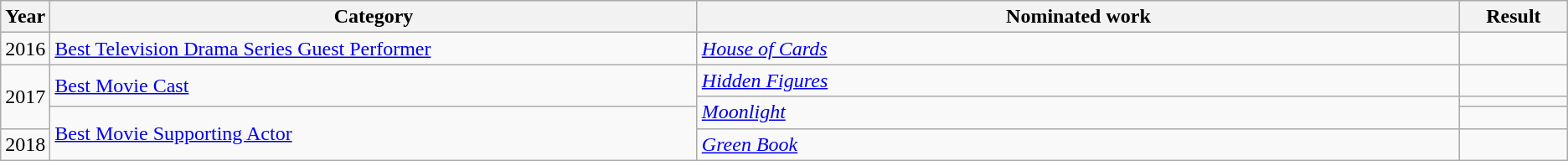<table class=wikitable>
<tr>
<th scope="col" style="width:1em;">Year</th>
<th scope="col" style="width:33em;">Category</th>
<th scope="col" style="width:39em;">Nominated work</th>
<th scope="col" style="width:5em;">Result</th>
</tr>
<tr>
<td>2016</td>
<td><a href='#'>Best Television Drama Series Guest Performer</a></td>
<td><em><a href='#'>House of Cards</a></em></td>
<td></td>
</tr>
<tr>
<td rowspan="3">2017</td>
<td rowspan=2><a href='#'>Best Movie Cast</a></td>
<td><em><a href='#'>Hidden Figures</a></em></td>
<td></td>
</tr>
<tr>
<td rowspan="2"><em><a href='#'>Moonlight</a></em></td>
<td></td>
</tr>
<tr>
<td rowspan="2"><a href='#'>Best Movie Supporting Actor</a></td>
<td></td>
</tr>
<tr>
<td>2018</td>
<td><em><a href='#'>Green Book</a></em></td>
<td></td>
</tr>
</table>
